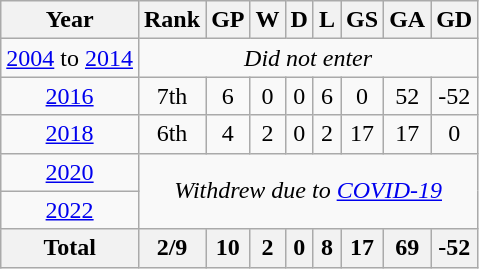<table class="wikitable" style="text-align: center;">
<tr>
<th>Year</th>
<th>Rank</th>
<th>GP</th>
<th>W</th>
<th>D</th>
<th>L</th>
<th>GS</th>
<th>GA</th>
<th>GD</th>
</tr>
<tr>
<td> <a href='#'>2004</a> to  <a href='#'>2014</a></td>
<td rowspan=1 colspan=9><em>Did not enter</em></td>
</tr>
<tr>
<td> <a href='#'>2016</a></td>
<td>7th</td>
<td>6</td>
<td>0</td>
<td>0</td>
<td>6</td>
<td>0</td>
<td>52</td>
<td>-52</td>
</tr>
<tr>
<td> <a href='#'>2018</a></td>
<td>6th</td>
<td>4</td>
<td>2</td>
<td>0</td>
<td>2</td>
<td>17</td>
<td>17</td>
<td>0</td>
</tr>
<tr>
<td> <a href='#'>2020</a></td>
<td rowspan=2 colspan=9><em>Withdrew due to <a href='#'>COVID-19</a></em></td>
</tr>
<tr>
<td> <a href='#'>2022</a></td>
</tr>
<tr>
<th>Total</th>
<th>2/9</th>
<th>10</th>
<th>2</th>
<th>0</th>
<th>8</th>
<th>17</th>
<th>69</th>
<th>-52</th>
</tr>
</table>
